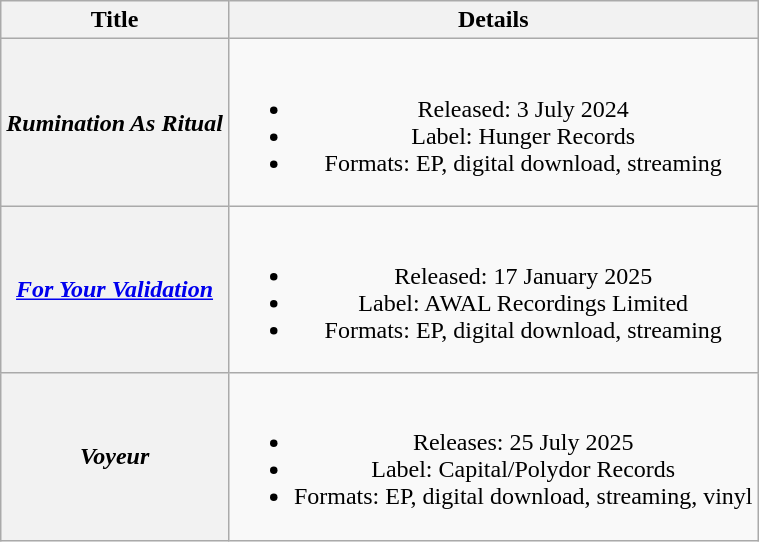<table class="wikitable plainrowheaders" style="text-align:center;">
<tr>
<th>Title</th>
<th>Details</th>
</tr>
<tr>
<th scope="row"><em>Rumination As Ritual</em></th>
<td><br><ul><li>Released: 3 July 2024</li><li>Label: Hunger Records</li><li>Formats: EP, digital download, streaming</li></ul></td>
</tr>
<tr>
<th scope="row"><em><a href='#'>For Your Validation</a></em></th>
<td><br><ul><li>Released: 17 January 2025</li><li>Label: AWAL Recordings Limited</li><li>Formats: EP, digital download, streaming</li></ul></td>
</tr>
<tr>
<th scope="row"><em>Voyeur</em></th>
<td><br><ul><li>Releases: 25 July 2025</li><li>Label: Capital/Polydor Records</li><li>Formats: EP, digital download, streaming, vinyl</li></ul></td>
</tr>
</table>
